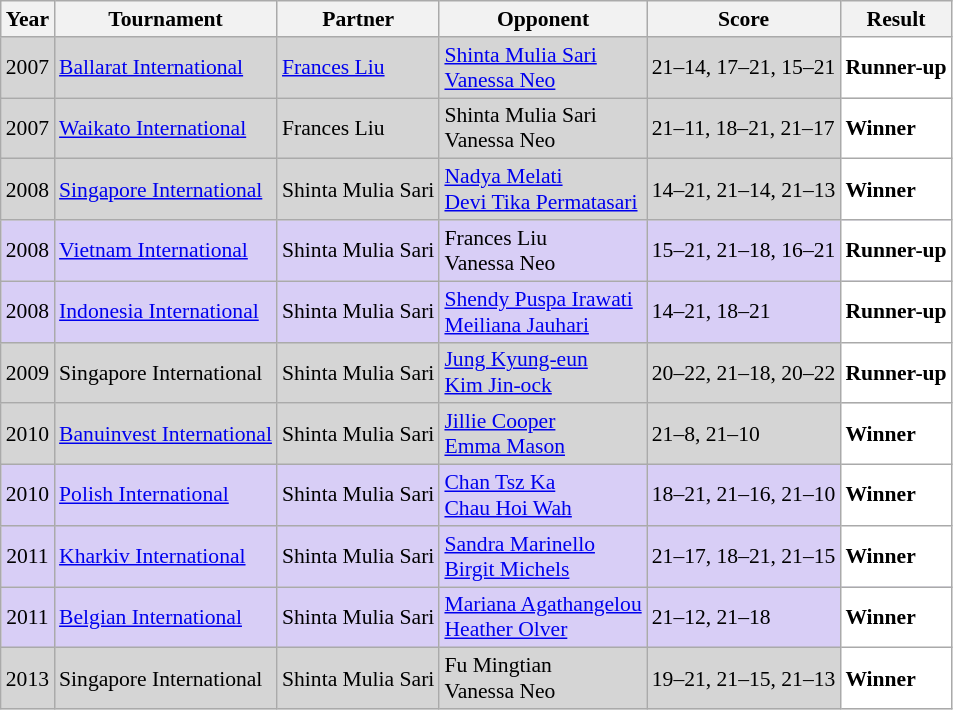<table class="sortable wikitable" style="font-size: 90%;">
<tr>
<th>Year</th>
<th>Tournament</th>
<th>Partner</th>
<th>Opponent</th>
<th>Score</th>
<th>Result</th>
</tr>
<tr style="background:#D5D5D5">
<td align="center">2007</td>
<td align="left"><a href='#'>Ballarat International</a></td>
<td align="left"> <a href='#'>Frances Liu</a></td>
<td align="left"> <a href='#'>Shinta Mulia Sari</a><br> <a href='#'>Vanessa Neo</a></td>
<td align="left">21–14, 17–21, 15–21</td>
<td style="text-align:left; background:white"> <strong>Runner-up</strong></td>
</tr>
<tr style="background:#D5D5D5">
<td align="center">2007</td>
<td align="left"><a href='#'>Waikato International</a></td>
<td align="left"> Frances Liu</td>
<td align="left"> Shinta Mulia Sari<br> Vanessa Neo</td>
<td align="left">21–11, 18–21, 21–17</td>
<td style="text-align:left; background:white"> <strong>Winner</strong></td>
</tr>
<tr style="background:#D5D5D5">
<td align="center">2008</td>
<td align="left"><a href='#'>Singapore International</a></td>
<td align="left"> Shinta Mulia Sari</td>
<td align="left"> <a href='#'>Nadya Melati</a><br> <a href='#'>Devi Tika Permatasari</a></td>
<td align="left">14–21, 21–14, 21–13</td>
<td style="text-align:left; background:white"> <strong>Winner</strong></td>
</tr>
<tr style="background:#D8CEF6">
<td align="center">2008</td>
<td align="left"><a href='#'>Vietnam International</a></td>
<td align="left"> Shinta Mulia Sari</td>
<td align="left"> Frances Liu<br> Vanessa Neo</td>
<td align="left">15–21, 21–18, 16–21</td>
<td style="text-align:left; background:white"> <strong>Runner-up</strong></td>
</tr>
<tr style="background:#D8CEF6">
<td align="center">2008</td>
<td align="left"><a href='#'>Indonesia International</a></td>
<td align="left"> Shinta Mulia Sari</td>
<td align="left"> <a href='#'>Shendy Puspa Irawati</a><br> <a href='#'>Meiliana Jauhari</a></td>
<td align="left">14–21, 18–21</td>
<td style="text-align:left; background:white"> <strong>Runner-up</strong></td>
</tr>
<tr style="background:#D5D5D5">
<td align="center">2009</td>
<td align="left">Singapore International</td>
<td align="left"> Shinta Mulia Sari</td>
<td align="left"> <a href='#'>Jung Kyung-eun</a><br> <a href='#'>Kim Jin-ock</a></td>
<td align="left">20–22, 21–18, 20–22</td>
<td style="text-align:left; background:white"> <strong>Runner-up</strong></td>
</tr>
<tr style="background:#D5D5D5">
<td align="center">2010</td>
<td align="left"><a href='#'>Banuinvest International</a></td>
<td align="left"> Shinta Mulia Sari</td>
<td align="left"> <a href='#'>Jillie Cooper</a><br> <a href='#'>Emma Mason</a></td>
<td align="left">21–8, 21–10</td>
<td style="text-align:left; background:white"> <strong>Winner</strong></td>
</tr>
<tr style="background:#D8CEF6">
<td align="center">2010</td>
<td align="left"><a href='#'>Polish International</a></td>
<td align="left"> Shinta Mulia Sari</td>
<td align="left"> <a href='#'>Chan Tsz Ka</a><br> <a href='#'>Chau Hoi Wah</a></td>
<td align="left">18–21, 21–16, 21–10</td>
<td style="text-align:left; background:white"> <strong>Winner</strong></td>
</tr>
<tr style="background:#D8CEF6">
<td align="center">2011</td>
<td align="left"><a href='#'>Kharkiv International</a></td>
<td align="left"> Shinta Mulia Sari</td>
<td align="left"> <a href='#'>Sandra Marinello</a><br> <a href='#'>Birgit Michels</a></td>
<td align="left">21–17, 18–21, 21–15</td>
<td style="text-align:left; background:white"> <strong>Winner</strong></td>
</tr>
<tr style="background:#D8CEF6">
<td align="center">2011</td>
<td align="left"><a href='#'>Belgian International</a></td>
<td align="left"> Shinta Mulia Sari</td>
<td align="left"> <a href='#'>Mariana Agathangelou</a><br> <a href='#'>Heather Olver</a></td>
<td align="left">21–12, 21–18</td>
<td style="text-align:left; background:white"> <strong>Winner</strong></td>
</tr>
<tr style="background:#D5D5D5">
<td align="center">2013</td>
<td align="left">Singapore International</td>
<td align="left"> Shinta Mulia Sari</td>
<td align="left"> Fu Mingtian<br> Vanessa Neo</td>
<td align="left">19–21, 21–15, 21–13</td>
<td style="text-align:left; background:white"> <strong>Winner</strong></td>
</tr>
</table>
